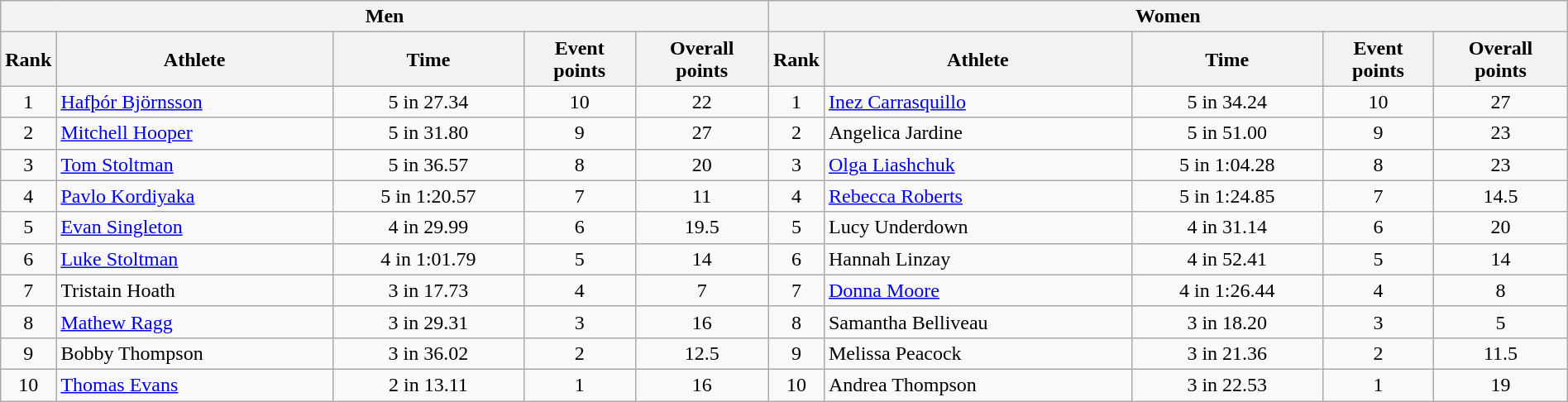<table class="wikitable sortable" style="text-align:center;width: 100%;">
<tr>
<th colspan="5">Men</th>
<th colspan="5">Women</th>
</tr>
<tr>
<th scope="col" style="width: 10px;">Rank</th>
<th scope="col">Athlete</th>
<th scope="col">Time</th>
<th scope="col">Event<br> points</th>
<th scope="col">Overall<br> points</th>
<th scope="col" style="width: 10px;">Rank</th>
<th scope="col">Athlete</th>
<th scope="col">Time</th>
<th scope="col">Event<br> points</th>
<th scope="col">Overall<br> points</th>
</tr>
<tr>
<td>1</td>
<td align=left> <a href='#'>Hafþór Björnsson</a></td>
<td>5 in 27.34</td>
<td>10</td>
<td>22</td>
<td>1</td>
<td align=left> <a href='#'>Inez Carrasquillo</a></td>
<td>5 in 34.24</td>
<td>10</td>
<td>27</td>
</tr>
<tr>
<td>2</td>
<td align=left> <a href='#'>Mitchell Hooper</a></td>
<td>5 in 31.80</td>
<td>9</td>
<td>27</td>
<td>2</td>
<td align=left> Angelica Jardine</td>
<td>5 in 51.00</td>
<td>9</td>
<td>23</td>
</tr>
<tr>
<td>3</td>
<td align=left> <a href='#'>Tom Stoltman</a></td>
<td>5 in 36.57</td>
<td>8</td>
<td>20</td>
<td>3</td>
<td align=left> <a href='#'>Olga Liashchuk</a></td>
<td>5 in 1:04.28</td>
<td>8</td>
<td>23</td>
</tr>
<tr>
<td>4</td>
<td align=left> <a href='#'>Pavlo Kordiyaka</a></td>
<td>5 in 1:20.57</td>
<td>7</td>
<td>11</td>
<td>4</td>
<td align=left> <a href='#'>Rebecca Roberts</a></td>
<td>5 in 1:24.85</td>
<td>7</td>
<td>14.5</td>
</tr>
<tr>
<td>5</td>
<td align=left> <a href='#'>Evan Singleton</a></td>
<td>4 in 29.99</td>
<td>6</td>
<td>19.5</td>
<td>5</td>
<td align=left> Lucy Underdown</td>
<td>4 in 31.14</td>
<td>6</td>
<td>20</td>
</tr>
<tr>
<td>6</td>
<td align=left> <a href='#'>Luke Stoltman</a></td>
<td>4 in 1:01.79</td>
<td>5</td>
<td>14</td>
<td>6</td>
<td align=left> Hannah Linzay</td>
<td>4 in 52.41</td>
<td>5</td>
<td>14</td>
</tr>
<tr>
<td>7</td>
<td align=left> Tristain Hoath</td>
<td>3 in 17.73</td>
<td>4</td>
<td>7</td>
<td>7</td>
<td align=left> <a href='#'>Donna Moore</a></td>
<td>4 in 1:26.44</td>
<td>4</td>
<td>8</td>
</tr>
<tr>
<td>8</td>
<td align=left> <a href='#'>Mathew Ragg</a></td>
<td>3 in 29.31</td>
<td>3</td>
<td>16</td>
<td>8</td>
<td align=left> Samantha Belliveau</td>
<td>3 in 18.20</td>
<td>3</td>
<td>5</td>
</tr>
<tr>
<td>9</td>
<td align=left> Bobby Thompson</td>
<td>3 in 36.02</td>
<td>2</td>
<td>12.5</td>
<td>9</td>
<td align=left> Melissa Peacock</td>
<td>3 in 21.36</td>
<td>2</td>
<td>11.5</td>
</tr>
<tr>
<td>10</td>
<td align=left> <a href='#'>Thomas Evans</a></td>
<td>2 in 13.11</td>
<td>1</td>
<td>16</td>
<td>10</td>
<td align=left> Andrea Thompson</td>
<td>3 in 22.53</td>
<td>1</td>
<td>19</td>
</tr>
</table>
